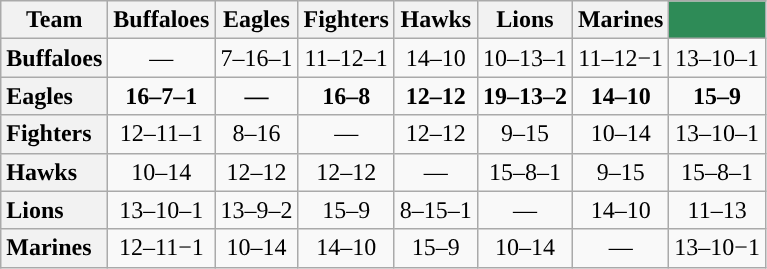<table class="wikitable plainrowheaders" style="text-align:center;">
<tr>
<th>Team</th>
<th>Buffaloes</th>
<th>Eagles</th>
<th>Fighters</th>
<th>Hawks</th>
<th>Lions</th>
<th>Marines</th>
<th style="background:#2e8b57; color:white;"></th>
</tr>
<tr>
<th scope="row" style="text-align:left;">Buffaloes</th>
<td>—</td>
<td>7–16–1</td>
<td>11–12–1</td>
<td>14–10</td>
<td>10–13–1</td>
<td>11–12−1</td>
<td>13–10–1</td>
</tr>
<tr>
<th scope="row" style="text-align:left;"><strong>Eagles</strong></th>
<td><strong>16–7–1</strong></td>
<td><strong>—</strong></td>
<td><strong>16–8</strong></td>
<td><strong>12–12</strong></td>
<td><strong>19–13–2</strong></td>
<td><strong>14–10</strong></td>
<td><strong>15–9</strong></td>
</tr>
<tr>
<th scope="row" style="text-align:left;">Fighters</th>
<td>12–11–1</td>
<td>8–16</td>
<td>—</td>
<td>12–12</td>
<td>9–15</td>
<td>10–14</td>
<td>13–10–1</td>
</tr>
<tr>
<th scope="row" style="text-align:left;">Hawks</th>
<td>10–14</td>
<td>12–12</td>
<td>12–12</td>
<td>—</td>
<td>15–8–1</td>
<td>9–15</td>
<td>15–8–1</td>
</tr>
<tr>
<th scope="row" style="text-align:left;">Lions</th>
<td>13–10–1</td>
<td>13–9–2</td>
<td>15–9</td>
<td>8–15–1</td>
<td>—</td>
<td>14–10</td>
<td>11–13</td>
</tr>
<tr>
<th scope="row" style="text-align:left;">Marines</th>
<td>12–11−1</td>
<td>10–14</td>
<td>14–10</td>
<td>15–9</td>
<td>10–14</td>
<td>—</td>
<td>13–10−1</td>
</tr>
</table>
